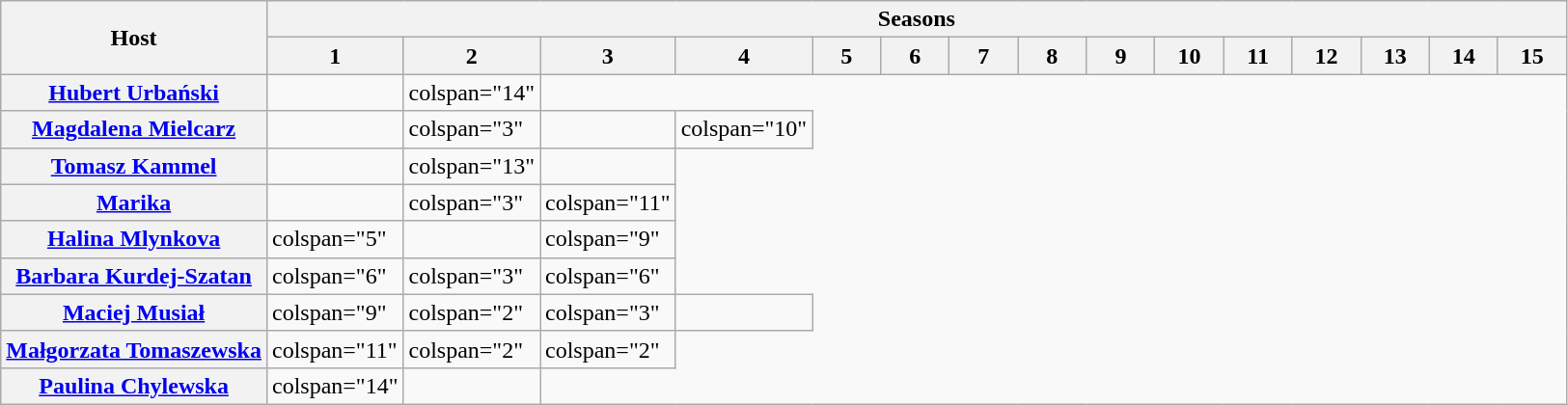<table class="wikitable">
<tr>
<th rowspan="2">Host</th>
<th colspan="15">Seasons</th>
</tr>
<tr>
<th width="40">1</th>
<th width="40">2</th>
<th width="40">3</th>
<th width="40">4</th>
<th width="40">5</th>
<th width="40">6</th>
<th width="40">7</th>
<th width="40">8</th>
<th width="40">9</th>
<th width="40">10</th>
<th width="40">11</th>
<th width="40">12</th>
<th width="40">13</th>
<th width="40">14</th>
<th width="40">15</th>
</tr>
<tr>
<th scope="row"><a href='#'>Hubert Urbański</a></th>
<td></td>
<td>colspan="14" </td>
</tr>
<tr>
<th scope="row"><a href='#'>Magdalena Mielcarz</a></th>
<td></td>
<td>colspan="3" </td>
<td></td>
<td>colspan="10" </td>
</tr>
<tr>
<th scope="row"><a href='#'>Tomasz Kammel</a></th>
<td></td>
<td>colspan="13"</td>
<td></td>
</tr>
<tr>
<th scope="row"><a href='#'>Marika</a></th>
<td></td>
<td>colspan="3" </td>
<td>colspan="11" </td>
</tr>
<tr>
<th scope="row"><a href='#'>Halina Mlynkova</a></th>
<td>colspan="5" </td>
<td></td>
<td>colspan="9" </td>
</tr>
<tr>
<th scope="row"><a href='#'>Barbara Kurdej-Szatan</a></th>
<td>colspan="6" </td>
<td>colspan="3" </td>
<td>colspan="6" </td>
</tr>
<tr>
<th scope="row"><a href='#'>Maciej Musiał</a></th>
<td>colspan="9" </td>
<td>colspan="2" </td>
<td>colspan="3" </td>
<td></td>
</tr>
<tr>
<th scope="row"><a href='#'>Małgorzata Tomaszewska</a></th>
<td>colspan="11" </td>
<td>colspan="2" </td>
<td>colspan="2" </td>
</tr>
<tr>
<th scope="row"><a href='#'>Paulina Chylewska</a></th>
<td>colspan="14" </td>
<td></td>
</tr>
</table>
